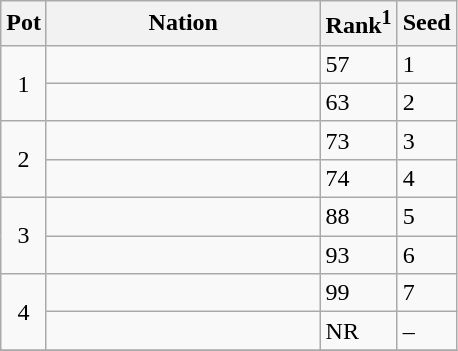<table class="wikitable">
<tr>
<th>Pot</th>
<th width="175">Nation</th>
<th>Rank<sup>1</sup></th>
<th>Seed</th>
</tr>
<tr>
<td rowspan=2 style="text-align:center;">1</td>
<td></td>
<td>57</td>
<td>1</td>
</tr>
<tr>
<td></td>
<td>63</td>
<td>2</td>
</tr>
<tr>
<td rowspan=2 style="text-align:center;">2</td>
<td></td>
<td>73</td>
<td>3</td>
</tr>
<tr>
<td></td>
<td>74</td>
<td>4</td>
</tr>
<tr>
<td rowspan=2 style="text-align:center;">3</td>
<td></td>
<td>88</td>
<td>5</td>
</tr>
<tr>
<td></td>
<td>93</td>
<td>6</td>
</tr>
<tr>
<td rowspan=2 style="text-align:center;">4</td>
<td></td>
<td>99</td>
<td>7</td>
</tr>
<tr>
<td></td>
<td>NR</td>
<td>–</td>
</tr>
<tr>
</tr>
</table>
